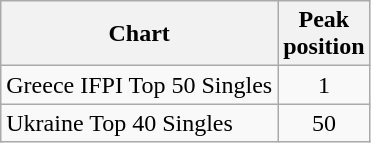<table class="wikitable">
<tr>
<th align="left">Chart</th>
<th align="center">Peak<br>position</th>
</tr>
<tr>
<td align="left">Greece IFPI Top 50 Singles</td>
<td align="center">1</td>
</tr>
<tr>
<td align="left">Ukraine Top 40 Singles</td>
<td align="center">50</td>
</tr>
</table>
